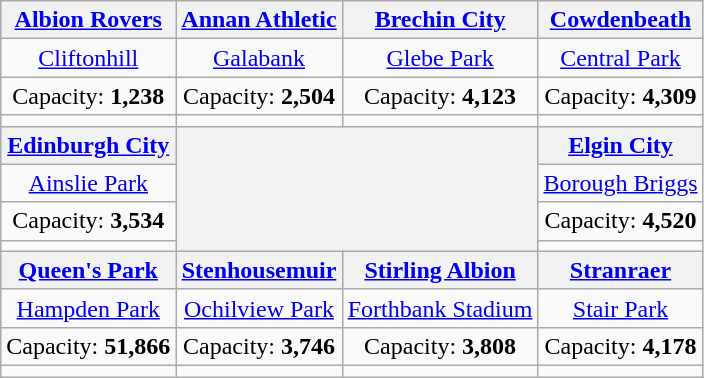<table class="wikitable" style="text-align:center">
<tr>
<th><a href='#'>Albion Rovers</a></th>
<th><a href='#'>Annan Athletic</a></th>
<th><a href='#'>Brechin City</a></th>
<th><a href='#'>Cowdenbeath</a></th>
</tr>
<tr>
<td><a href='#'>Cliftonhill</a></td>
<td><a href='#'>Galabank</a></td>
<td><a href='#'>Glebe Park</a></td>
<td><a href='#'>Central Park</a></td>
</tr>
<tr>
<td>Capacity: <strong>1,238</strong></td>
<td>Capacity: <strong>2,504</strong></td>
<td>Capacity: <strong>4,123</strong></td>
<td>Capacity: <strong>4,309</strong></td>
</tr>
<tr>
<td></td>
<td></td>
<td></td>
<td></td>
</tr>
<tr>
<th><a href='#'>Edinburgh City</a></th>
<th colspan=2 rowspan=4><br></th>
<th><a href='#'>Elgin City</a></th>
</tr>
<tr>
<td><a href='#'>Ainslie Park</a></td>
<td><a href='#'>Borough Briggs</a></td>
</tr>
<tr>
<td>Capacity: <strong>3,534</strong></td>
<td>Capacity: <strong>4,520</strong></td>
</tr>
<tr>
<td></td>
<td></td>
</tr>
<tr>
<th><a href='#'>Queen's Park</a></th>
<th><a href='#'>Stenhousemuir</a></th>
<th><a href='#'>Stirling Albion</a></th>
<th><a href='#'>Stranraer</a></th>
</tr>
<tr>
<td><a href='#'>Hampden Park</a></td>
<td><a href='#'>Ochilview Park</a></td>
<td><a href='#'>Forthbank Stadium</a></td>
<td><a href='#'>Stair Park</a></td>
</tr>
<tr>
<td>Capacity: <strong>51,866</strong></td>
<td>Capacity: <strong>3,746</strong></td>
<td>Capacity: <strong>3,808</strong></td>
<td>Capacity: <strong>4,178</strong></td>
</tr>
<tr>
<td></td>
<td></td>
<td></td>
<td></td>
</tr>
</table>
